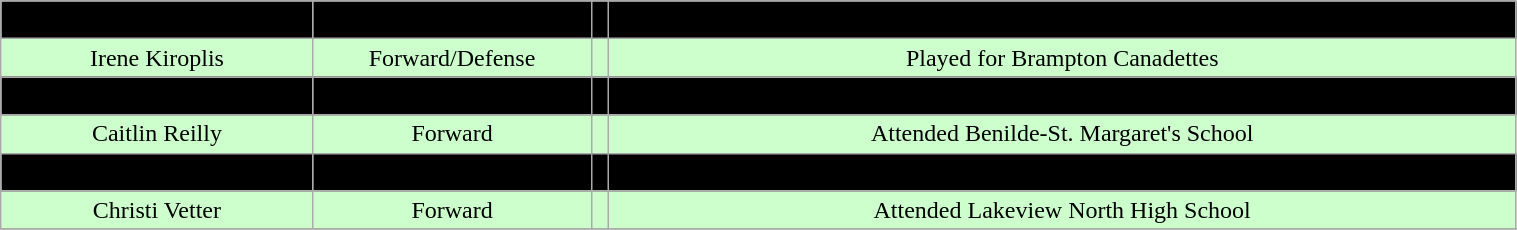<table class="wikitable" width="80%">
<tr align="center" bgcolor=" ">
<td>Hannah Ehresmann</td>
<td>Goaltender</td>
<td></td>
<td>Attended Minnetonka (MN) High School</td>
</tr>
<tr align="center" bgcolor="#ccffcc">
<td>Irene Kiroplis</td>
<td>Forward/Defense</td>
<td></td>
<td>Played for Brampton Canadettes</td>
</tr>
<tr align="center" bgcolor=" ">
<td>Remi Martin</td>
<td>Defense</td>
<td></td>
<td>Invited to USA Hockey Development Camp for three years</td>
</tr>
<tr align="center" bgcolor="#ccffcc">
<td>Caitlin Reilly</td>
<td>Forward</td>
<td></td>
<td>Attended Benilde-St. Margaret's School</td>
</tr>
<tr align="center" bgcolor=" ">
<td>Bella Sutton</td>
<td>Defense</td>
<td></td>
<td>Graduate of Mounds View HS</td>
</tr>
<tr align="center" bgcolor="#ccffcc">
<td>Christi Vetter</td>
<td>Forward</td>
<td></td>
<td>Attended Lakeview North High School</td>
</tr>
<tr align="center" bgcolor=" ">
</tr>
</table>
